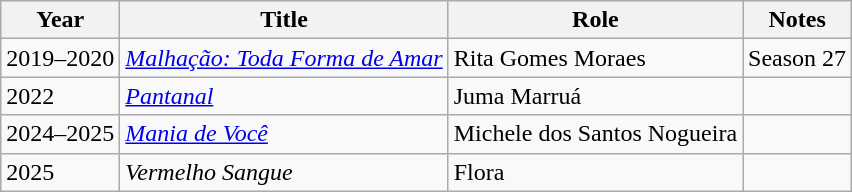<table class="wikitable plainrowheaders">
<tr>
<th>Year</th>
<th>Title</th>
<th>Role</th>
<th>Notes</th>
</tr>
<tr>
<td>2019–2020</td>
<td><em><a href='#'>Malhação: Toda Forma de Amar</a></em></td>
<td>Rita Gomes Moraes</td>
<td>Season 27</td>
</tr>
<tr>
<td>2022</td>
<td><em><a href='#'>Pantanal</a></em></td>
<td>Juma Marruá</td>
<td></td>
</tr>
<tr>
<td>2024–2025</td>
<td><em><a href='#'>Mania de Você</a></em></td>
<td>Michele dos Santos Nogueira</td>
<td></td>
</tr>
<tr>
<td>2025</td>
<td><em>Vermelho Sangue</em></td>
<td>Flora</td>
<td></td>
</tr>
</table>
